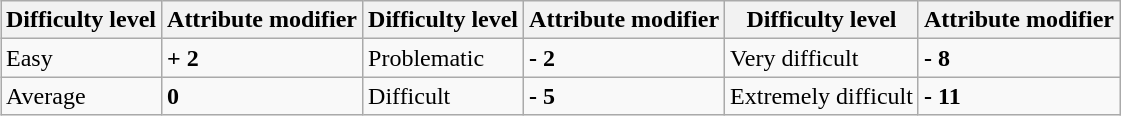<table class="wikitable" style="margin:auto;">
<tr>
<th>Difficulty level</th>
<th>Attribute modifier</th>
<th>Difficulty level</th>
<th>Attribute modifier</th>
<th>Difficulty level</th>
<th>Attribute modifier</th>
</tr>
<tr>
<td>Easy</td>
<td><strong>+ 2</strong></td>
<td>Problematic</td>
<td><strong>- 2</strong></td>
<td>Very difficult</td>
<td><strong>- 8</strong></td>
</tr>
<tr>
<td>Average</td>
<td><strong>0</strong></td>
<td>Difficult</td>
<td><strong>- 5</strong></td>
<td>Extremely difficult</td>
<td><strong>- 11</strong></td>
</tr>
</table>
